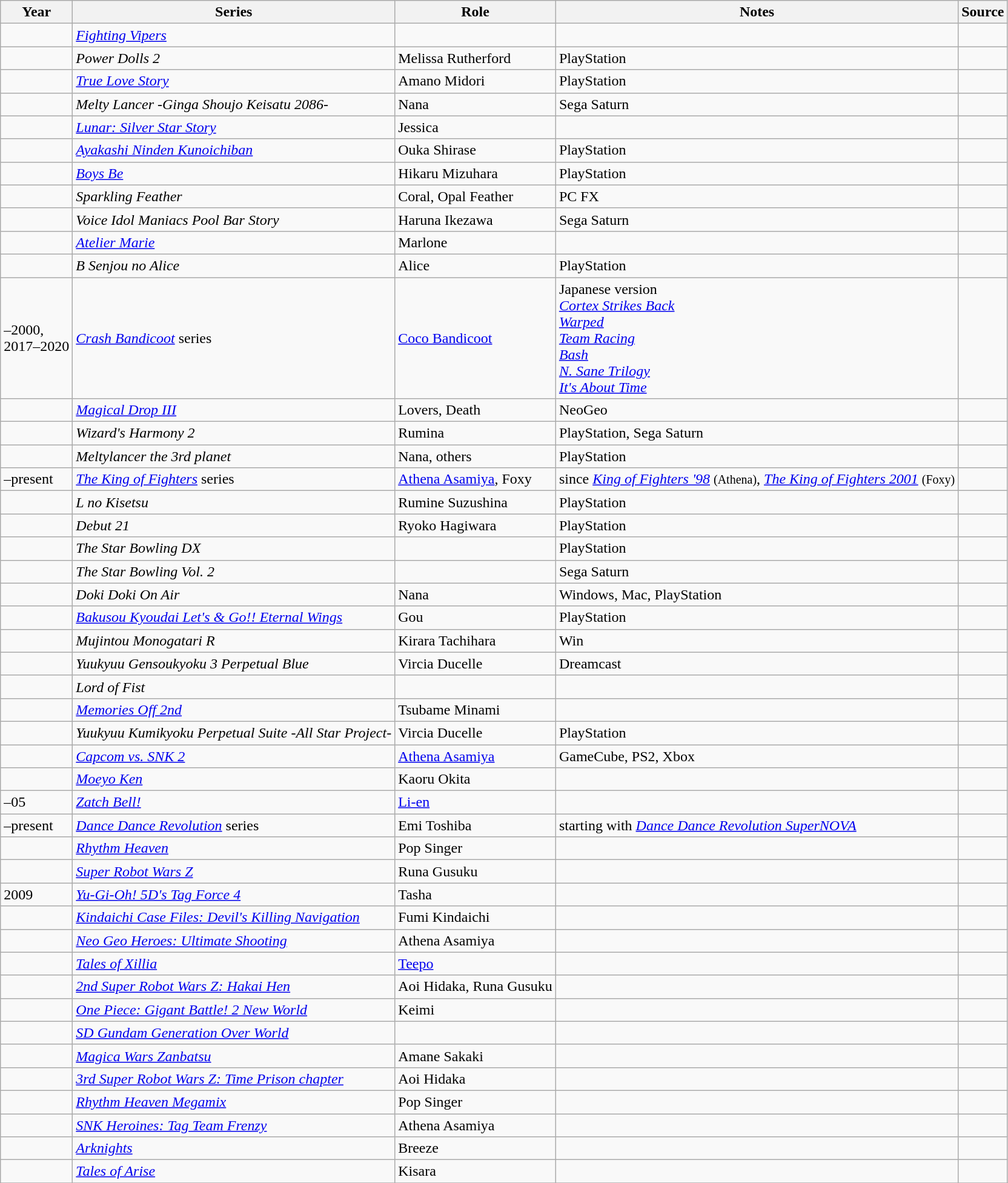<table class="wikitable sortable plainrowheaders">
<tr>
<th>Year</th>
<th>Series</th>
<th>Role</th>
<th class="unsortable">Notes</th>
<th class="unsortable">Source</th>
</tr>
<tr>
<td></td>
<td><em><a href='#'>Fighting Vipers</a></em> </td>
<td></td>
<td></td>
<td></td>
</tr>
<tr>
<td></td>
<td><em>Power Dolls 2</em></td>
<td>Melissa Rutherford</td>
<td>PlayStation</td>
<td></td>
</tr>
<tr>
<td></td>
<td><em><a href='#'>True Love Story</a></em></td>
<td>Amano Midori</td>
<td>PlayStation</td>
<td></td>
</tr>
<tr>
<td></td>
<td><em>Melty Lancer -Ginga Shoujo Keisatu 2086-</em> </td>
<td>Nana</td>
<td>Sega Saturn</td>
<td></td>
</tr>
<tr>
<td></td>
<td><em><a href='#'>Lunar: Silver Star Story</a></em></td>
<td>Jessica</td>
<td></td>
<td></td>
</tr>
<tr>
<td></td>
<td><em><a href='#'>Ayakashi Ninden Kunoichiban</a></em></td>
<td>Ouka Shirase</td>
<td>PlayStation</td>
<td></td>
</tr>
<tr>
<td></td>
<td><em><a href='#'>Boys Be</a></em></td>
<td>Hikaru Mizuhara</td>
<td>PlayStation</td>
<td></td>
</tr>
<tr>
<td></td>
<td><em>Sparkling Feather</em></td>
<td>Coral, Opal Feather</td>
<td>PC FX</td>
<td></td>
</tr>
<tr>
<td></td>
<td><em>Voice Idol Maniacs Pool Bar Story</em></td>
<td>Haruna Ikezawa</td>
<td>Sega Saturn</td>
<td></td>
</tr>
<tr>
<td></td>
<td><em><a href='#'>Atelier Marie</a></em></td>
<td>Marlone</td>
<td></td>
<td></td>
</tr>
<tr>
<td></td>
<td><em>B Senjou no Alice</em> </td>
<td>Alice</td>
<td>PlayStation</td>
<td></td>
</tr>
<tr>
<td>–2000,<br>2017–2020</td>
<td><em><a href='#'>Crash Bandicoot</a></em> series</td>
<td><a href='#'>Coco Bandicoot</a></td>
<td>Japanese version<br><em><a href='#'>Cortex Strikes Back</a></em><br><em><a href='#'>Warped</a></em><br><em><a href='#'>Team Racing</a></em><br><em><a href='#'>Bash</a></em><br><em><a href='#'>N. Sane Trilogy</a></em><br><em><a href='#'>It's About Time</a></em></td>
<td></td>
</tr>
<tr>
<td></td>
<td><em><a href='#'>Magical Drop III</a></em></td>
<td>Lovers, Death</td>
<td>NeoGeo</td>
<td></td>
</tr>
<tr>
<td></td>
<td><em>Wizard's Harmony 2</em></td>
<td>Rumina</td>
<td>PlayStation, Sega Saturn</td>
<td></td>
</tr>
<tr>
<td></td>
<td><em>Meltylancer the 3rd planet</em></td>
<td>Nana, others</td>
<td>PlayStation</td>
<td></td>
</tr>
<tr>
<td>–present</td>
<td><em><a href='#'>The King of Fighters</a></em> series</td>
<td><a href='#'>Athena Asamiya</a>, Foxy</td>
<td>since <em><a href='#'>King of Fighters '98</a></em> <small>(Athena)</small>,  <em><a href='#'>The King of Fighters 2001</a></em> <small>(Foxy)</small></td>
<td></td>
</tr>
<tr>
<td></td>
<td><em>L no Kisetsu</em></td>
<td>Rumine Suzushina</td>
<td>PlayStation</td>
<td></td>
</tr>
<tr>
<td></td>
<td><em>Debut 21</em></td>
<td>Ryoko Hagiwara</td>
<td>PlayStation</td>
<td></td>
</tr>
<tr>
<td></td>
<td><em>The Star Bowling DX</em></td>
<td></td>
<td>PlayStation</td>
<td></td>
</tr>
<tr>
<td></td>
<td><em>The Star Bowling Vol. 2</em></td>
<td></td>
<td>Sega Saturn</td>
<td></td>
</tr>
<tr>
<td></td>
<td><em>Doki Doki On Air</em></td>
<td>Nana</td>
<td>Windows, Mac, PlayStation</td>
<td></td>
</tr>
<tr>
<td></td>
<td><em><a href='#'>Bakusou Kyoudai Let's & Go!! Eternal Wings</a></em></td>
<td>Gou</td>
<td>PlayStation</td>
<td></td>
</tr>
<tr>
<td></td>
<td><em>Mujintou Monogatari R</em></td>
<td>Kirara Tachihara</td>
<td>Win</td>
<td></td>
</tr>
<tr>
<td></td>
<td><em>Yuukyuu Gensoukyoku 3 Perpetual Blue</em></td>
<td>Vircia Ducelle</td>
<td>Dreamcast</td>
<td></td>
</tr>
<tr>
<td></td>
<td><em>Lord of Fist</em> </td>
<td></td>
<td></td>
<td></td>
</tr>
<tr>
<td></td>
<td><em><a href='#'>Memories Off 2nd</a></em></td>
<td>Tsubame Minami</td>
<td></td>
<td></td>
</tr>
<tr>
<td></td>
<td><em>Yuukyuu Kumikyoku Perpetual Suite -All Star Project-</em></td>
<td>Vircia Ducelle</td>
<td>PlayStation</td>
<td></td>
</tr>
<tr>
<td></td>
<td><em><a href='#'>Capcom vs. SNK 2</a></em></td>
<td><a href='#'>Athena Asamiya</a></td>
<td>GameCube, PS2, Xbox</td>
<td></td>
</tr>
<tr>
<td></td>
<td><em><a href='#'>Moeyo Ken</a></em></td>
<td>Kaoru Okita</td>
<td></td>
<td></td>
</tr>
<tr>
<td>–05</td>
<td><em><a href='#'>Zatch Bell!</a></em></td>
<td><a href='#'>Li-en</a></td>
<td></td>
<td></td>
</tr>
<tr>
<td>–present</td>
<td><em><a href='#'>Dance Dance Revolution</a></em> series</td>
<td>Emi Toshiba</td>
<td>starting with <em><a href='#'>Dance Dance Revolution SuperNOVA</a></em></td>
<td></td>
</tr>
<tr>
<td></td>
<td><em><a href='#'>Rhythm Heaven</a></em></td>
<td>Pop Singer</td>
<td></td>
<td></td>
</tr>
<tr>
<td></td>
<td><em><a href='#'>Super Robot Wars Z</a></em></td>
<td>Runa Gusuku </td>
<td></td>
<td></td>
</tr>
<tr>
<td>2009</td>
<td><em><a href='#'>Yu-Gi-Oh! 5D's Tag Force 4</a></em></td>
<td>Tasha</td>
<td></td>
<td></td>
</tr>
<tr>
<td></td>
<td><em> <a href='#'>Kindaichi Case Files: Devil's Killing Navigation</a></em> </td>
<td>Fumi Kindaichi</td>
<td></td>
<td></td>
</tr>
<tr>
<td></td>
<td><em><a href='#'>Neo Geo Heroes: Ultimate Shooting</a></em></td>
<td>Athena Asamiya</td>
<td></td>
<td></td>
</tr>
<tr>
<td></td>
<td><em><a href='#'>Tales of Xillia</a></em></td>
<td><a href='#'>Teepo</a></td>
<td></td>
<td></td>
</tr>
<tr>
<td></td>
<td><em><a href='#'>2nd Super Robot Wars Z: Hakai Hen</a></em></td>
<td>Aoi Hidaka, Runa Gusuku </td>
<td></td>
<td></td>
</tr>
<tr>
<td></td>
<td><em> <a href='#'>One Piece: Gigant Battle! 2 New World</a></em></td>
<td>Keimi</td>
<td></td>
<td></td>
</tr>
<tr>
<td></td>
<td><em><a href='#'>SD Gundam Generation Over World</a></em></td>
<td></td>
<td></td>
<td></td>
</tr>
<tr>
<td></td>
<td><em><a href='#'>Magica Wars Zanbatsu</a></em></td>
<td>Amane Sakaki </td>
<td></td>
<td></td>
</tr>
<tr>
<td></td>
<td><em><a href='#'>3rd Super Robot Wars Z: Time Prison chapter</a></em></td>
<td>Aoi Hidaka </td>
<td></td>
<td></td>
</tr>
<tr>
<td></td>
<td><em><a href='#'>Rhythm Heaven Megamix</a></em></td>
<td>Pop Singer</td>
<td></td>
<td></td>
</tr>
<tr>
<td></td>
<td><em><a href='#'>SNK Heroines: Tag Team Frenzy</a></em></td>
<td>Athena Asamiya</td>
<td></td>
<td></td>
</tr>
<tr>
<td></td>
<td><em><a href='#'>Arknights</a></em></td>
<td>Breeze</td>
<td></td>
<td></td>
</tr>
<tr>
<td></td>
<td><em><a href='#'>Tales of Arise</a></em></td>
<td>Kisara</td>
<td></td>
<td></td>
</tr>
<tr>
</tr>
<tr>
</tr>
<tr>
</tr>
</table>
